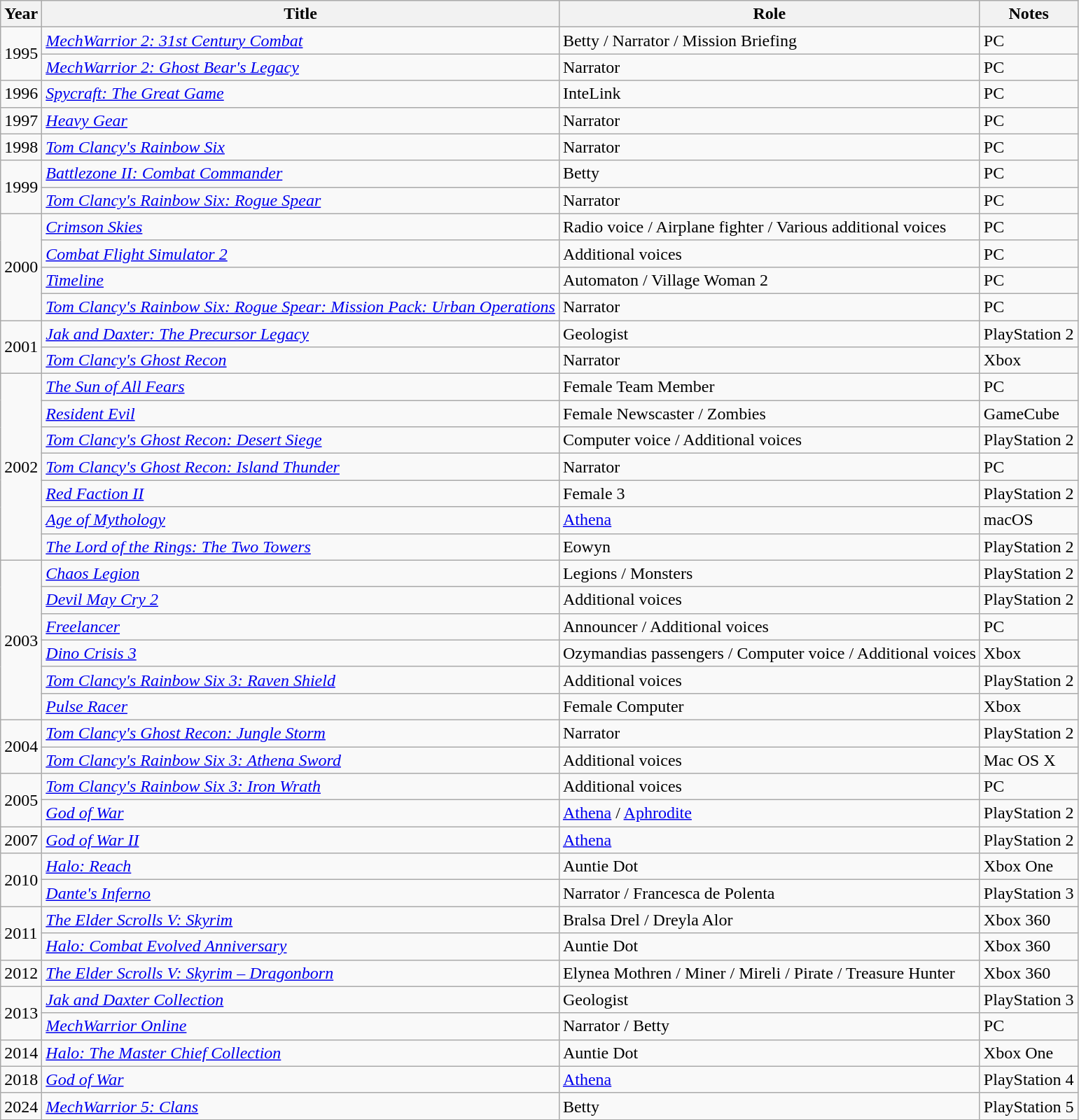<table class="wikitable sortable plainrowheaders">
<tr>
<th>Year</th>
<th>Title</th>
<th>Role</th>
<th class="unsortable">Notes</th>
</tr>
<tr>
<td rowspan="2">1995</td>
<td><em><a href='#'>MechWarrior 2: 31st Century Combat</a></em></td>
<td>Betty / Narrator / Mission Briefing</td>
<td>PC</td>
</tr>
<tr>
<td><em><a href='#'>MechWarrior 2: Ghost Bear's Legacy</a></em></td>
<td>Narrator</td>
<td>PC</td>
</tr>
<tr>
<td>1996</td>
<td><em><a href='#'>Spycraft: The Great Game</a></em></td>
<td>InteLink</td>
<td>PC</td>
</tr>
<tr>
<td>1997</td>
<td><em><a href='#'>Heavy Gear</a></em></td>
<td>Narrator</td>
<td>PC</td>
</tr>
<tr>
<td>1998</td>
<td><em><a href='#'>Tom Clancy's Rainbow Six</a></em></td>
<td>Narrator</td>
<td>PC</td>
</tr>
<tr>
<td rowspan="2">1999</td>
<td><em><a href='#'>Battlezone II: Combat Commander</a></em></td>
<td>Betty</td>
<td>PC</td>
</tr>
<tr>
<td><em><a href='#'>Tom Clancy's Rainbow Six: Rogue Spear</a></em></td>
<td>Narrator</td>
<td>PC</td>
</tr>
<tr>
<td rowspan="4">2000</td>
<td><em><a href='#'>Crimson Skies</a></em></td>
<td>Radio voice / Airplane fighter / Various additional voices</td>
<td>PC</td>
</tr>
<tr>
<td><em><a href='#'>Combat Flight Simulator 2</a></em></td>
<td>Additional voices</td>
<td>PC</td>
</tr>
<tr>
<td><em><a href='#'>Timeline</a></em></td>
<td>Automaton / Village Woman 2</td>
<td>PC</td>
</tr>
<tr>
<td><em><a href='#'>Tom Clancy's Rainbow Six: Rogue Spear: Mission Pack: Urban Operations</a></em></td>
<td>Narrator</td>
<td>PC</td>
</tr>
<tr>
<td rowspan="2">2001</td>
<td><em><a href='#'>Jak and Daxter: The Precursor Legacy</a></em></td>
<td>Geologist</td>
<td>PlayStation 2</td>
</tr>
<tr>
<td><em><a href='#'>Tom Clancy's Ghost Recon</a></em></td>
<td>Narrator</td>
<td>Xbox</td>
</tr>
<tr>
<td rowspan="7">2002</td>
<td><em><a href='#'>The Sun of All Fears</a></em></td>
<td>Female Team Member</td>
<td>PC</td>
</tr>
<tr>
<td><em><a href='#'>Resident Evil</a></em></td>
<td>Female Newscaster	/ Zombies</td>
<td>GameCube</td>
</tr>
<tr>
<td><em><a href='#'>Tom Clancy's Ghost Recon: Desert Siege</a></em></td>
<td>Computer voice / Additional voices</td>
<td>PlayStation 2</td>
</tr>
<tr>
<td><em><a href='#'>Tom Clancy's Ghost Recon: Island Thunder</a></em></td>
<td>Narrator</td>
<td>PC</td>
</tr>
<tr>
<td><em><a href='#'>Red Faction II</a></em></td>
<td>Female 3</td>
<td>PlayStation 2</td>
</tr>
<tr>
<td><em><a href='#'>Age of Mythology</a></em></td>
<td><a href='#'>Athena</a></td>
<td>macOS</td>
</tr>
<tr>
<td><em><a href='#'>The Lord of the Rings: The Two Towers</a></em></td>
<td>Eowyn</td>
<td>PlayStation 2</td>
</tr>
<tr>
<td rowspan="6">2003</td>
<td><em><a href='#'>Chaos Legion</a></em></td>
<td>Legions / Monsters</td>
<td>PlayStation 2</td>
</tr>
<tr>
<td><em><a href='#'>Devil May Cry 2</a></em></td>
<td>Additional voices</td>
<td>PlayStation 2</td>
</tr>
<tr>
<td><em><a href='#'>Freelancer</a></em></td>
<td>Announcer / Additional voices</td>
<td>PC</td>
</tr>
<tr>
<td><em><a href='#'>Dino Crisis 3</a></em></td>
<td>Ozymandias passengers / Computer voice / Additional voices</td>
<td>Xbox</td>
</tr>
<tr>
<td><em><a href='#'>Tom Clancy's Rainbow Six 3: Raven Shield</a></em></td>
<td>Additional voices</td>
<td>PlayStation 2</td>
</tr>
<tr>
<td><em><a href='#'>Pulse Racer</a></em></td>
<td>Female Computer</td>
<td>Xbox</td>
</tr>
<tr>
<td rowspan="2">2004</td>
<td><em><a href='#'>Tom Clancy's Ghost Recon: Jungle Storm</a></em></td>
<td>Narrator</td>
<td>PlayStation 2</td>
</tr>
<tr>
<td><em><a href='#'>Tom Clancy's Rainbow Six 3: Athena Sword</a></em></td>
<td>Additional voices</td>
<td>Mac OS X</td>
</tr>
<tr>
<td rowspan="2">2005</td>
<td><em><a href='#'>Tom Clancy's Rainbow Six 3: Iron Wrath</a></em></td>
<td>Additional voices</td>
<td>PC</td>
</tr>
<tr>
<td><em><a href='#'>God of War</a></em></td>
<td><a href='#'>Athena</a> / <a href='#'>Aphrodite</a></td>
<td>PlayStation 2</td>
</tr>
<tr>
<td>2007</td>
<td><em><a href='#'>God of War II</a></em></td>
<td><a href='#'>Athena</a></td>
<td>PlayStation 2</td>
</tr>
<tr>
<td rowspan="2">2010</td>
<td><em><a href='#'>Halo: Reach</a></em></td>
<td>Auntie Dot</td>
<td>Xbox One</td>
</tr>
<tr>
<td><em><a href='#'>Dante's Inferno</a></em></td>
<td>Narrator / Francesca de Polenta</td>
<td>PlayStation 3</td>
</tr>
<tr>
<td rowspan="2">2011</td>
<td><em><a href='#'>The Elder Scrolls V: Skyrim</a></em></td>
<td>Bralsa Drel / Dreyla Alor</td>
<td>Xbox 360</td>
</tr>
<tr>
<td><em><a href='#'>Halo: Combat Evolved Anniversary</a></em></td>
<td>Auntie Dot</td>
<td>Xbox 360</td>
</tr>
<tr>
<td>2012</td>
<td><em><a href='#'>The Elder Scrolls V: Skyrim – Dragonborn</a></em></td>
<td>Elynea Mothren / Miner / Mireli / Pirate / Treasure Hunter</td>
<td>Xbox 360</td>
</tr>
<tr>
<td rowspan="2">2013</td>
<td><em><a href='#'>Jak and Daxter Collection</a></em></td>
<td>Geologist</td>
<td>PlayStation 3</td>
</tr>
<tr>
<td><em><a href='#'>MechWarrior Online</a></em></td>
<td>Narrator / Betty</td>
<td>PC</td>
</tr>
<tr>
<td>2014</td>
<td><em><a href='#'>Halo: The Master Chief Collection</a></em></td>
<td>Auntie Dot</td>
<td>Xbox One</td>
</tr>
<tr>
<td>2018</td>
<td><em><a href='#'>God of War</a></em></td>
<td><a href='#'>Athena</a></td>
<td>PlayStation 4</td>
</tr>
<tr>
<td>2024</td>
<td><em><a href='#'>MechWarrior 5: Clans</a></em></td>
<td>Betty</td>
<td>PlayStation 5</td>
</tr>
</table>
